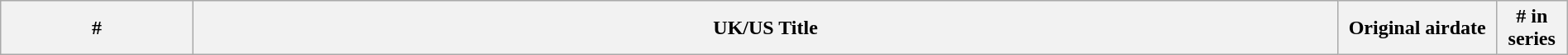<table class="wikitable plainrowheaders" width="100%">
<tr>
<th>#</th>
<th>UK/US Title</th>
<th width="120">Original airdate</th>
<th width="50"># in series<br></th>
</tr>
</table>
